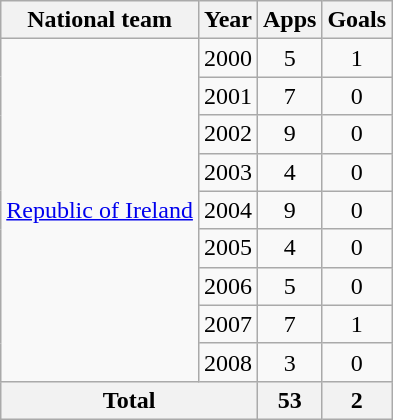<table class="wikitable" style="text-align:center">
<tr>
<th>National team</th>
<th>Year</th>
<th>Apps</th>
<th>Goals</th>
</tr>
<tr>
<td rowspan="9"><a href='#'>Republic of Ireland</a></td>
<td>2000</td>
<td>5</td>
<td>1</td>
</tr>
<tr>
<td>2001</td>
<td>7</td>
<td>0</td>
</tr>
<tr>
<td>2002</td>
<td>9</td>
<td>0</td>
</tr>
<tr>
<td>2003</td>
<td>4</td>
<td>0</td>
</tr>
<tr>
<td>2004</td>
<td>9</td>
<td>0</td>
</tr>
<tr>
<td>2005</td>
<td>4</td>
<td>0</td>
</tr>
<tr>
<td>2006</td>
<td>5</td>
<td>0</td>
</tr>
<tr>
<td>2007</td>
<td>7</td>
<td>1</td>
</tr>
<tr>
<td>2008</td>
<td>3</td>
<td>0</td>
</tr>
<tr>
<th colspan="2">Total</th>
<th>53</th>
<th>2</th>
</tr>
</table>
